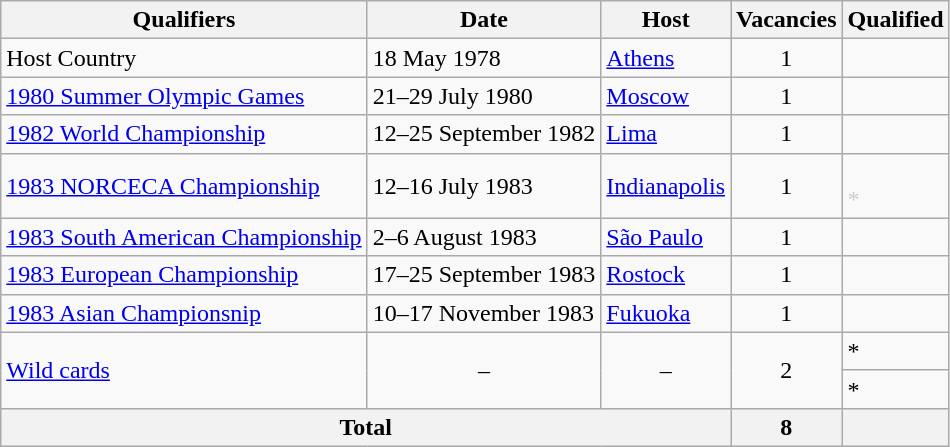<table class="wikitable">
<tr>
<th>Qualifiers</th>
<th>Date</th>
<th>Host</th>
<th>Vacancies</th>
<th>Qualified</th>
</tr>
<tr>
<td>Host Country</td>
<td>18 May 1978</td>
<td> <a href='#'>Athens</a></td>
<td align="center">1</td>
<td></td>
</tr>
<tr>
<td><a href='#'>1980 Summer Olympic Games</a></td>
<td>21–29 July 1980</td>
<td> <a href='#'>Moscow</a></td>
<td align="center">1</td>
<td style="color:#ccc"><s></s></td>
</tr>
<tr>
<td><a href='#'>1982 World Championship</a></td>
<td>12–25 September 1982</td>
<td> <a href='#'>Lima</a></td>
<td align="center">1</td>
<td></td>
</tr>
<tr>
<td><a href='#'>1983 NORCECA Championship</a></td>
<td>12–16 July 1983</td>
<td> <a href='#'>Indianapolis</a></td>
<td align="center">1</td>
<td style="color:#ccc"><s></s><br>*</td>
</tr>
<tr>
<td><a href='#'>1983 South American Championship</a></td>
<td>2–6 August 1983</td>
<td> <a href='#'>São Paulo</a></td>
<td align="center">1</td>
<td></td>
</tr>
<tr>
<td><a href='#'>1983 European Championship</a></td>
<td>17–25 September 1983</td>
<td> <a href='#'>Rostock</a></td>
<td align="center">1</td>
<td style="color:#ccc"><s></s><br></td>
</tr>
<tr>
<td><a href='#'>1983 Asian Championsnip</a></td>
<td>10–17 November 1983</td>
<td> <a href='#'>Fukuoka</a></td>
<td align="center">1</td>
<td></td>
</tr>
<tr>
<td rowspan="2"><a href='#'>Wild cards</a></td>
<td rowspan="2" align="center">–</td>
<td rowspan="2" align="center">–</td>
<td rowspan="2" align="center">2</td>
<td>*</td>
</tr>
<tr>
<td>*</td>
</tr>
<tr>
<th colspan="3">Total</th>
<th>8</th>
<th></th>
</tr>
</table>
